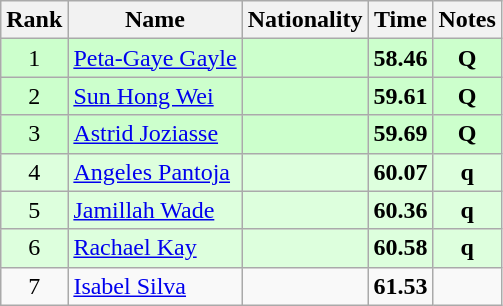<table class="wikitable sortable" style="text-align:center">
<tr>
<th>Rank</th>
<th>Name</th>
<th>Nationality</th>
<th>Time</th>
<th>Notes</th>
</tr>
<tr bgcolor=ccffcc>
<td>1</td>
<td align=left><a href='#'>Peta-Gaye Gayle</a></td>
<td align=left></td>
<td><strong>58.46</strong></td>
<td><strong>Q</strong></td>
</tr>
<tr bgcolor=ccffcc>
<td>2</td>
<td align=left><a href='#'>Sun Hong Wei</a></td>
<td align=left></td>
<td><strong>59.61</strong></td>
<td><strong>Q</strong></td>
</tr>
<tr bgcolor=ccffcc>
<td>3</td>
<td align=left><a href='#'>Astrid Joziasse</a></td>
<td align=left></td>
<td><strong>59.69</strong></td>
<td><strong>Q</strong></td>
</tr>
<tr bgcolor=ddffdd>
<td>4</td>
<td align=left><a href='#'>Angeles Pantoja</a></td>
<td align=left></td>
<td><strong>60.07</strong></td>
<td><strong>q</strong></td>
</tr>
<tr bgcolor=ddffdd>
<td>5</td>
<td align=left><a href='#'>Jamillah Wade</a></td>
<td align=left></td>
<td><strong>60.36</strong></td>
<td><strong>q</strong></td>
</tr>
<tr bgcolor=ddffdd>
<td>6</td>
<td align=left><a href='#'>Rachael Kay</a></td>
<td align=left></td>
<td><strong>60.58</strong></td>
<td><strong>q</strong></td>
</tr>
<tr>
<td>7</td>
<td align=left><a href='#'>Isabel Silva</a></td>
<td align=left></td>
<td><strong>61.53</strong></td>
<td></td>
</tr>
</table>
